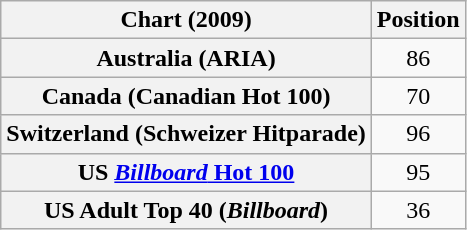<table class="wikitable plainrowheaders sortable" style="text-align:center">
<tr>
<th scope="col">Chart (2009)</th>
<th scope="col">Position</th>
</tr>
<tr>
<th scope="row">Australia (ARIA)</th>
<td>86</td>
</tr>
<tr>
<th scope="row">Canada (Canadian Hot 100)</th>
<td>70</td>
</tr>
<tr>
<th scope="row">Switzerland (Schweizer Hitparade)</th>
<td>96</td>
</tr>
<tr>
<th scope="row">US <a href='#'><em>Billboard</em> Hot 100</a></th>
<td>95</td>
</tr>
<tr>
<th scope="row">US Adult Top 40 (<em>Billboard</em>)</th>
<td>36</td>
</tr>
</table>
